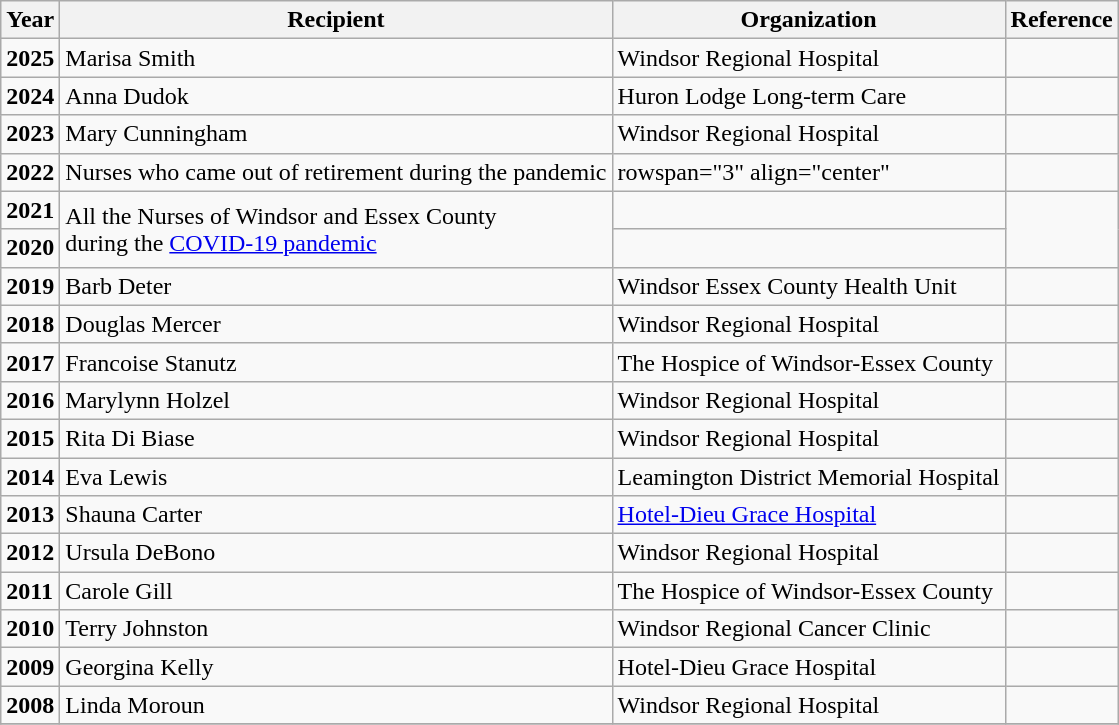<table class="wikitable">
<tr>
<th>Year</th>
<th>Recipient</th>
<th>Organization</th>
<th>Reference</th>
</tr>
<tr>
<td><strong>2025</strong></td>
<td>Marisa Smith</td>
<td>Windsor Regional Hospital</td>
<td align="center"></td>
</tr>
<tr>
<td><strong>2024</strong></td>
<td>Anna Dudok</td>
<td>Huron Lodge Long-term Care</td>
<td align="center"></td>
</tr>
<tr>
<td><strong>2023</strong></td>
<td>Mary Cunningham</td>
<td>Windsor Regional Hospital</td>
<td align="center"></td>
</tr>
<tr>
<td><strong>2022</strong></td>
<td>Nurses who came out of retirement during the pandemic</td>
<td>rowspan="3" align="center" </td>
<td align="center"></td>
</tr>
<tr>
<td><strong>2021</strong></td>
<td rowspan="2">All the Nurses of Windsor and Essex County<br>during the <a href='#'>COVID-19 pandemic</a></td>
<td align="center"></td>
</tr>
<tr>
<td><strong>2020</strong></td>
<td align="center"></td>
</tr>
<tr>
<td><strong>2019</strong></td>
<td>Barb Deter</td>
<td>Windsor Essex County Health Unit</td>
<td align="center"></td>
</tr>
<tr>
<td><strong>2018</strong></td>
<td>Douglas Mercer</td>
<td>Windsor Regional Hospital</td>
<td align="center"></td>
</tr>
<tr>
<td><strong>2017</strong></td>
<td>Francoise Stanutz</td>
<td>The Hospice of Windsor-Essex County</td>
<td align="center"></td>
</tr>
<tr>
<td><strong>2016</strong></td>
<td>Marylynn Holzel</td>
<td>Windsor Regional Hospital</td>
<td align="center"></td>
</tr>
<tr>
<td><strong>2015</strong></td>
<td>Rita Di Biase</td>
<td>Windsor Regional Hospital</td>
<td align="center"></td>
</tr>
<tr>
<td><strong>2014</strong></td>
<td>Eva Lewis</td>
<td>Leamington District Memorial Hospital</td>
<td align="center"></td>
</tr>
<tr>
<td><strong>2013</strong></td>
<td>Shauna Carter</td>
<td><a href='#'>Hotel-Dieu Grace Hospital</a></td>
<td align="center"></td>
</tr>
<tr>
<td><strong>2012</strong></td>
<td>Ursula DeBono</td>
<td>Windsor Regional Hospital</td>
<td align="center"></td>
</tr>
<tr>
<td><strong>2011</strong></td>
<td>Carole Gill</td>
<td>The Hospice of Windsor-Essex County</td>
<td align="center"></td>
</tr>
<tr>
<td><strong>2010</strong></td>
<td>Terry Johnston</td>
<td>Windsor Regional Cancer Clinic</td>
<td align="center"></td>
</tr>
<tr>
<td><strong>2009</strong></td>
<td>Georgina Kelly</td>
<td>Hotel-Dieu Grace Hospital</td>
<td align="center"></td>
</tr>
<tr>
<td><strong>2008</strong></td>
<td>Linda Moroun</td>
<td>Windsor Regional Hospital</td>
<td align="center"></td>
</tr>
<tr>
</tr>
</table>
